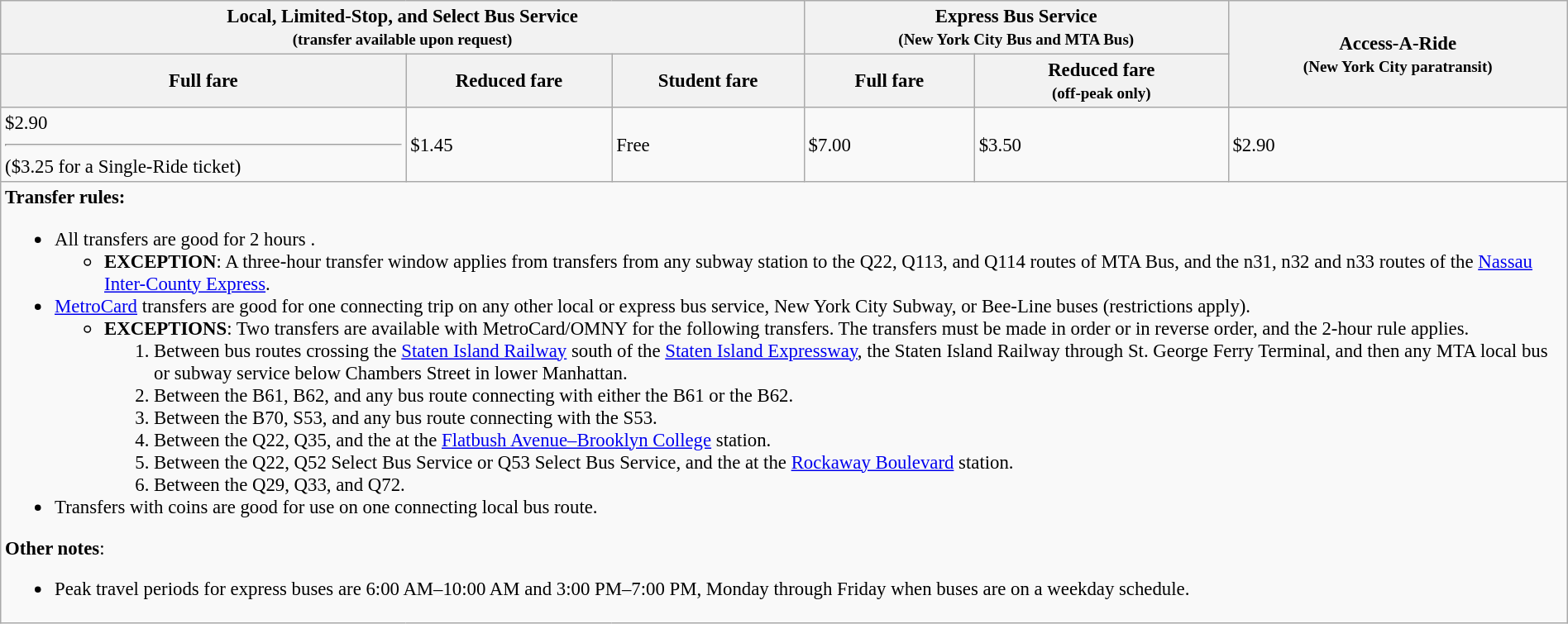<table class="wikitable" style="font-size: 95%;margin: 1em auto" |>
<tr>
<th colspan="3">Local, Limited-Stop, and Select Bus Service<br><small>(transfer available upon request)</small></th>
<th colspan=2>Express Bus Service<br><small>(New York City Bus and MTA Bus)</small></th>
<th rowspan=2>Access-A-Ride<br><small>(New York City paratransit)</small></th>
</tr>
<tr>
<th>Full fare</th>
<th>Reduced fare</th>
<th>Student fare</th>
<th>Full fare</th>
<th>Reduced fare<br><small>(off-peak only)</small></th>
</tr>
<tr>
<td>$2.90<hr>($3.25 for a Single-Ride ticket)</td>
<td>$1.45</td>
<td>Free</td>
<td>$7.00</td>
<td>$3.50</td>
<td>$2.90</td>
</tr>
<tr>
<td colspan="6"><strong>Transfer rules:</strong><br><ul><li>All transfers are good for 2 hours .<ul><li><strong>EXCEPTION</strong>: A three-hour transfer window applies from transfers from any subway station to the Q22, Q113, and Q114 routes of MTA Bus, and the n31, n32 and n33 routes of the <a href='#'>Nassau Inter-County Express</a>.</li></ul></li><li><a href='#'>MetroCard</a> transfers are good for one connecting trip on any other local or express bus service, New York City Subway, or Bee-Line buses (restrictions apply).<ul><li><strong>EXCEPTIONS</strong>: Two transfers are available with MetroCard/OMNY for the following transfers. The transfers must be made in order or in reverse order, and the 2-hour rule applies.<ol><li>Between bus routes crossing the <a href='#'>Staten Island Railway</a> south of the <a href='#'>Staten Island Expressway</a>, the Staten Island Railway through St. George Ferry Terminal, and then any MTA local bus or subway service below Chambers Street in lower Manhattan.</li><li>Between the B61, B62, and any bus route connecting with either the B61 or the B62.</li><li>Between the B70, S53, and any bus route connecting with the S53.</li><li>Between the Q22, Q35, and the  at the <a href='#'>Flatbush Avenue–Brooklyn College</a> station.</li><li>Between the Q22, Q52 Select Bus Service or Q53 Select Bus Service, and the  at the <a href='#'>Rockaway Boulevard</a> station.</li><li>Between the Q29, Q33, and Q72.</li></ol></li></ul></li><li>Transfers with coins are good for use on one connecting local bus route.</li></ul><strong>Other notes</strong>:<ul><li>Peak travel periods for express buses are 6:00 AM–10:00 AM and 3:00 PM–7:00 PM, Monday through Friday when buses are on a weekday schedule.</li></ul></td>
</tr>
</table>
